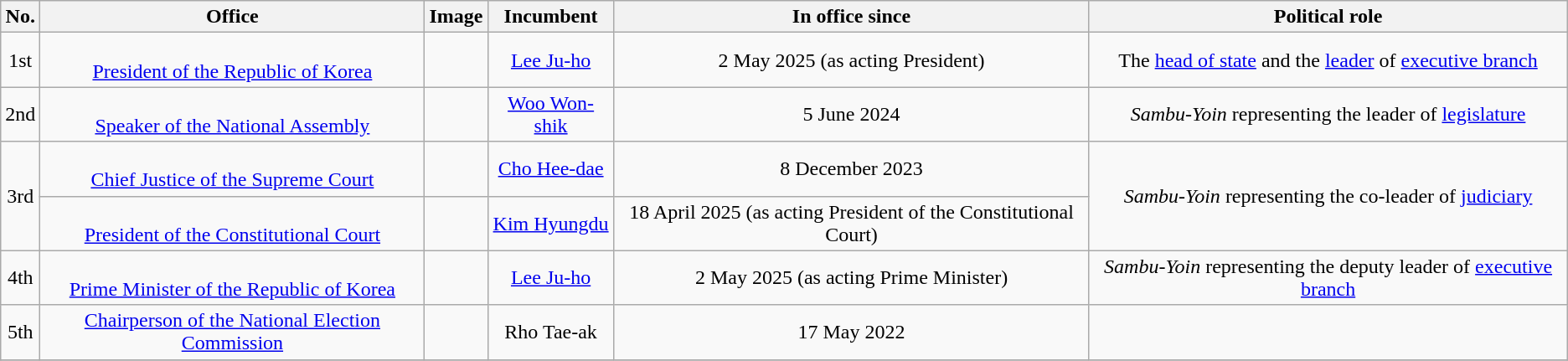<table class="wikitable" style="text-align:center">
<tr>
<th>No.</th>
<th>Office</th>
<th>Image</th>
<th>Incumbent</th>
<th>In office since</th>
<th>Political role</th>
</tr>
<tr>
<td>1st</td>
<td><br><a href='#'>President of the Republic of Korea</a></td>
<td></td>
<td><a href='#'>Lee Ju-ho</a></td>
<td>2 May 2025 (as acting President)</td>
<td>The <a href='#'>head of state</a> and the <a href='#'>leader</a> of <a href='#'>executive branch</a></td>
</tr>
<tr>
<td>2nd</td>
<td><br><a href='#'>Speaker of the National Assembly</a></td>
<td></td>
<td><a href='#'>Woo Won-shik</a></td>
<td>5 June 2024</td>
<td><em>Sambu-Yoin</em> representing the leader of <a href='#'>legislature</a></td>
</tr>
<tr>
<td rowspan="2">3rd</td>
<td><br><a href='#'>Chief Justice of the Supreme Court</a></td>
<td></td>
<td><a href='#'>Cho Hee-dae</a></td>
<td>8 December 2023</td>
<td rowspan="2"><em>Sambu-Yoin</em> representing the co-leader of <a href='#'>judiciary</a></td>
</tr>
<tr>
<td><br><a href='#'>President of the Constitutional Court</a></td>
<td></td>
<td><a href='#'>Kim Hyungdu</a></td>
<td>18 April 2025 (as acting President of the Constitutional Court)</td>
</tr>
<tr>
<td>4th</td>
<td><br><a href='#'>Prime Minister of the Republic of Korea</a></td>
<td></td>
<td><a href='#'>Lee Ju-ho</a></td>
<td>2 May 2025 (as acting Prime Minister)</td>
<td><em>Sambu-Yoin</em> representing the deputy leader of <a href='#'>executive branch</a></td>
</tr>
<tr>
<td>5th</td>
<td><a href='#'>Chairperson of the National Election Commission</a></td>
<td></td>
<td>Rho Tae-ak</td>
<td>17 May 2022</td>
<td></td>
</tr>
<tr>
</tr>
</table>
